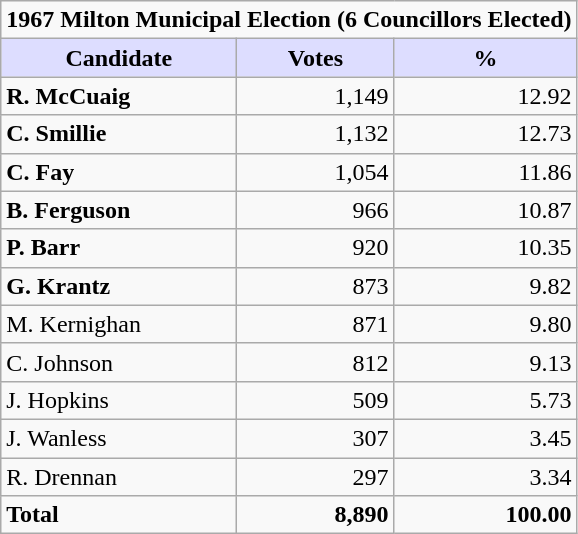<table class="wikitable sortable">
<tr>
<td colspan="3" style="text-align:center;"><strong>1967 Milton Municipal Election (6 Councillors Elected)</strong></td>
</tr>
<tr>
<th style="background:#ddf; width:150px;">Candidate</th>
<th style="background:#ddf;">Votes</th>
<th style="background:#ddf;">%</th>
</tr>
<tr>
<td><strong>R. McCuaig</strong></td>
<td align=right>1,149</td>
<td align=right>12.92</td>
</tr>
<tr>
<td><strong>C. Smillie</strong></td>
<td align=right>1,132</td>
<td align=right>12.73</td>
</tr>
<tr>
<td><strong>C. Fay</strong></td>
<td align=right>1,054</td>
<td align=right>11.86</td>
</tr>
<tr>
<td><strong>B. Ferguson</strong></td>
<td align=right>966</td>
<td align=right>10.87</td>
</tr>
<tr>
<td><strong>P. Barr</strong></td>
<td align=right>920</td>
<td align=right>10.35</td>
</tr>
<tr>
<td><strong>G. Krantz</strong></td>
<td align=right>873</td>
<td align=right>9.82</td>
</tr>
<tr>
<td>M. Kernighan</td>
<td align=right>871</td>
<td align=right>9.80</td>
</tr>
<tr>
<td>C. Johnson</td>
<td align=right>812</td>
<td align=right>9.13</td>
</tr>
<tr>
<td>J. Hopkins</td>
<td align=right>509</td>
<td align=right>5.73</td>
</tr>
<tr>
<td>J. Wanless</td>
<td align=right>307</td>
<td align=right>3.45</td>
</tr>
<tr>
<td>R. Drennan</td>
<td align=right>297</td>
<td align=right>3.34</td>
</tr>
<tr>
<td><strong>Total</strong></td>
<td align=right><strong>8,890</strong></td>
<td align=right><strong>100.00</strong></td>
</tr>
</table>
